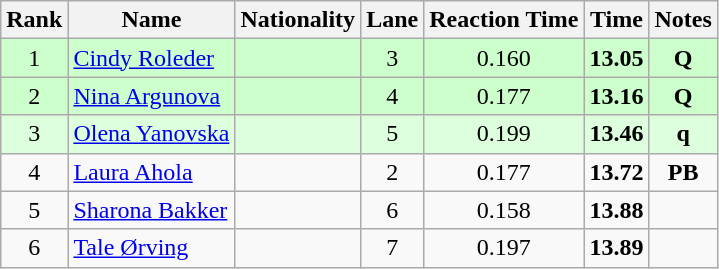<table class="wikitable sortable" style="text-align:center">
<tr>
<th>Rank</th>
<th>Name</th>
<th>Nationality</th>
<th>Lane</th>
<th>Reaction Time</th>
<th>Time</th>
<th>Notes</th>
</tr>
<tr bgcolor=ccffcc>
<td>1</td>
<td align=left><a href='#'>Cindy Roleder</a></td>
<td align=left></td>
<td>3</td>
<td>0.160</td>
<td><strong>13.05</strong></td>
<td><strong>Q</strong></td>
</tr>
<tr bgcolor=ccffcc>
<td>2</td>
<td align=left><a href='#'>Nina Argunova</a></td>
<td align=left></td>
<td>4</td>
<td>0.177</td>
<td><strong>13.16</strong></td>
<td><strong>Q</strong></td>
</tr>
<tr bgcolor=ddffdd>
<td>3</td>
<td align=left><a href='#'>Olena Yanovska</a></td>
<td align=left></td>
<td>5</td>
<td>0.199</td>
<td><strong>13.46</strong></td>
<td><strong>q</strong></td>
</tr>
<tr>
<td>4</td>
<td align=left><a href='#'>Laura Ahola</a></td>
<td align=left></td>
<td>2</td>
<td>0.177</td>
<td><strong>13.72</strong></td>
<td><strong>PB</strong></td>
</tr>
<tr>
<td>5</td>
<td align=left><a href='#'>Sharona Bakker</a></td>
<td align=left></td>
<td>6</td>
<td>0.158</td>
<td><strong>13.88</strong></td>
<td></td>
</tr>
<tr>
<td>6</td>
<td align=left><a href='#'>Tale Ørving</a></td>
<td align=left></td>
<td>7</td>
<td>0.197</td>
<td><strong>13.89</strong></td>
<td></td>
</tr>
</table>
